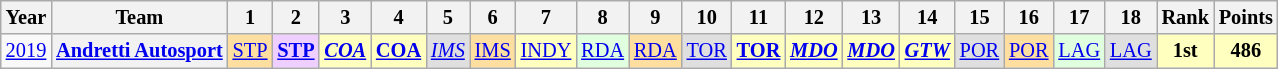<table class="wikitable" style="text-align:center; font-size:85%">
<tr>
<th>Year</th>
<th>Team</th>
<th>1</th>
<th>2</th>
<th>3</th>
<th>4</th>
<th>5</th>
<th>6</th>
<th>7</th>
<th>8</th>
<th>9</th>
<th>10</th>
<th>11</th>
<th>12</th>
<th>13</th>
<th>14</th>
<th>15</th>
<th>16</th>
<th>17</th>
<th>18</th>
<th>Rank</th>
<th>Points</th>
</tr>
<tr>
<td><a href='#'>2019</a></td>
<th nowrap><a href='#'>Andretti Autosport</a></th>
<td style="background:#FFDF9F;"><a href='#'>STP</a><br></td>
<td style="background:#EFCFFF;"><strong><a href='#'>STP</a></strong><br></td>
<td style="background:#FFFFBF;"><strong><em><a href='#'>COA</a></em></strong><br></td>
<td style="background:#FFFFBF;"><strong><a href='#'>COA</a></strong><br></td>
<td style="background:#DFDFDF;"><em><a href='#'>IMS</a></em><br></td>
<td style="background:#FFDF9F;"><a href='#'>IMS</a><br></td>
<td style="background:#FFFFBF;"><a href='#'>INDY</a><br></td>
<td style="background:#DFFFDF;"><a href='#'>RDA</a><br></td>
<td style="background:#FFDF9F;"><a href='#'>RDA</a><br></td>
<td style="background:#DFDFDF;"><a href='#'>TOR</a><br></td>
<td style="background:#FFFFBF;"><strong><a href='#'>TOR</a></strong><br></td>
<td style="background:#FFFFBF;"><strong><em><a href='#'>MDO</a></em></strong><br></td>
<td style="background:#FFFFBF;"><strong><em><a href='#'>MDO</a></em></strong><br></td>
<td style="background:#FFFFBF;"><strong><em><a href='#'>GTW</a></em></strong><br></td>
<td style="background:#DFDFDF;"><a href='#'>POR</a><br></td>
<td style="background:#FFDF9F;"><a href='#'>POR</a><br></td>
<td style="background:#DFFFDF;"><a href='#'>LAG</a><br></td>
<td style="background:#DFDFDF;"><a href='#'>LAG</a><br></td>
<th style="background:#FFFFBF;">1st</th>
<th style="background:#FFFFBF;">486</th>
</tr>
</table>
